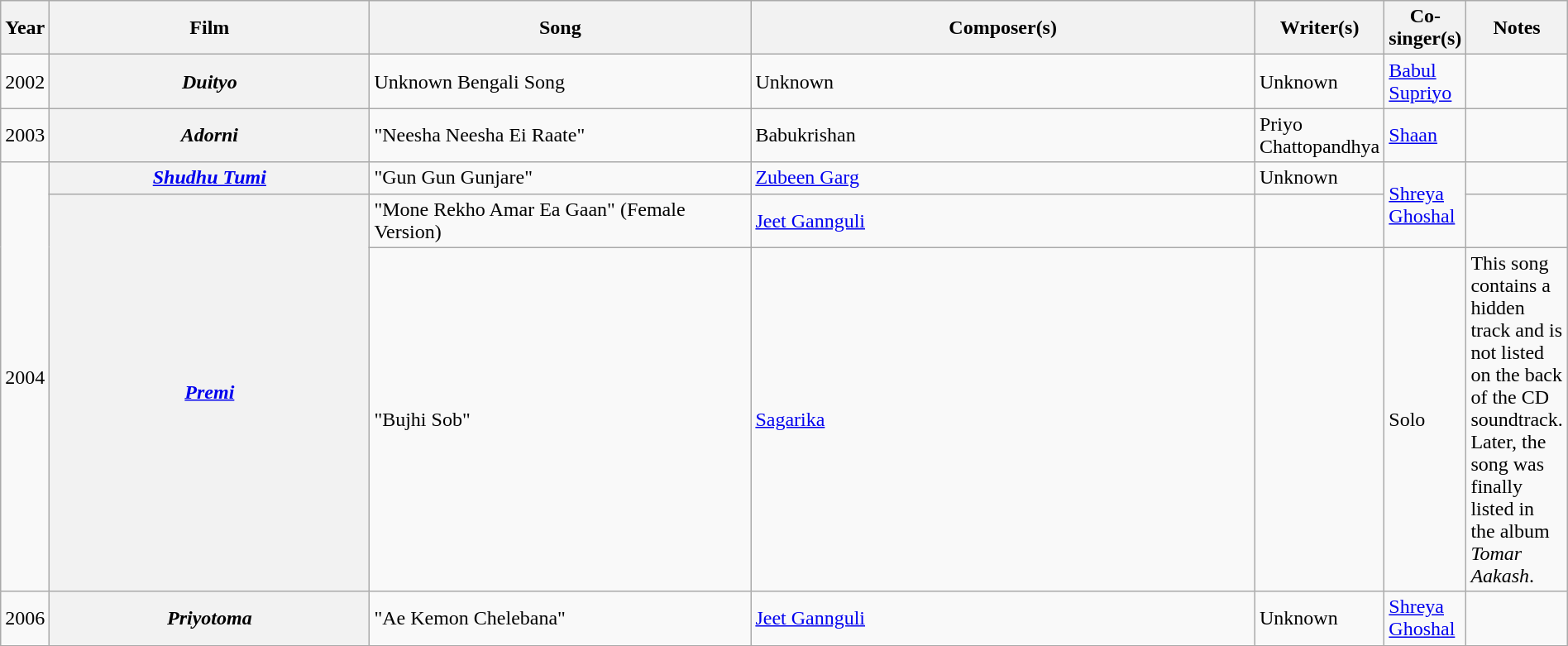<table class="wikitable plainrowheaders" style="width:100%;">
<tr>
<th>Year</th>
<th scope="col" style="width:25%;">Film</th>
<th scope="col" style="width:30%;">Song</th>
<th scope="col" style="width:40%;">Composer(s)</th>
<th scope="col" style="width:25%;">Writer(s)</th>
<th scope="col" style="width:20%;">Co-singer(s)</th>
<th scope="col" style="width:20%;">Notes</th>
</tr>
<tr>
<td>2002</td>
<th><em>Duityo</em></th>
<td>Unknown Bengali Song</td>
<td>Unknown</td>
<td>Unknown</td>
<td><a href='#'>Babul Supriyo</a></td>
<td></td>
</tr>
<tr>
<td>2003</td>
<th><em>Adorni</em></th>
<td>"Neesha Neesha Ei Raate"</td>
<td>Babukrishan</td>
<td>Priyo Chattopandhya</td>
<td><a href='#'>Shaan</a></td>
<td></td>
</tr>
<tr>
<td rowspan="3">2004</td>
<th><em><a href='#'>Shudhu Tumi</a></em></th>
<td>"Gun Gun Gunjare"</td>
<td><a href='#'>Zubeen Garg</a></td>
<td>Unknown</td>
<td rowspan="2"><a href='#'>Shreya Ghoshal</a></td>
<td></td>
</tr>
<tr>
<th rowspan="2"><em><a href='#'>Premi</a></em></th>
<td>"Mone Rekho Amar Ea Gaan" (Female Version)</td>
<td><a href='#'>Jeet Gannguli</a></td>
<td></td>
<td></td>
</tr>
<tr>
<td>"Bujhi Sob"</td>
<td><a href='#'>Sagarika</a></td>
<td></td>
<td>Solo</td>
<td>This song contains a hidden track and is not listed on the back of the CD soundtrack. Later, the song was finally listed in the album <em>Tomar Aakash</em>.</td>
</tr>
<tr>
<td>2006</td>
<th><em>Priyotoma</em></th>
<td>"Ae Kemon Chelebana"</td>
<td><a href='#'>Jeet Gannguli</a></td>
<td>Unknown</td>
<td><a href='#'>Shreya Ghoshal</a></td>
<td></td>
</tr>
<tr>
</tr>
</table>
